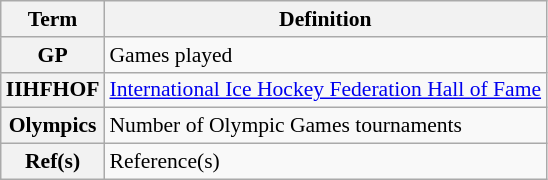<table class="wikitable" style="font-size:90%;">
<tr>
<th scope="col">Term</th>
<th scope="col">Definition</th>
</tr>
<tr>
<th scope="row">GP</th>
<td>Games played</td>
</tr>
<tr>
<th scope="row">IIHFHOF</th>
<td><a href='#'>International Ice Hockey Federation Hall of Fame</a></td>
</tr>
<tr>
<th scope="row">Olympics</th>
<td>Number of Olympic Games tournaments</td>
</tr>
<tr>
<th scope="row">Ref(s)</th>
<td>Reference(s)</td>
</tr>
</table>
